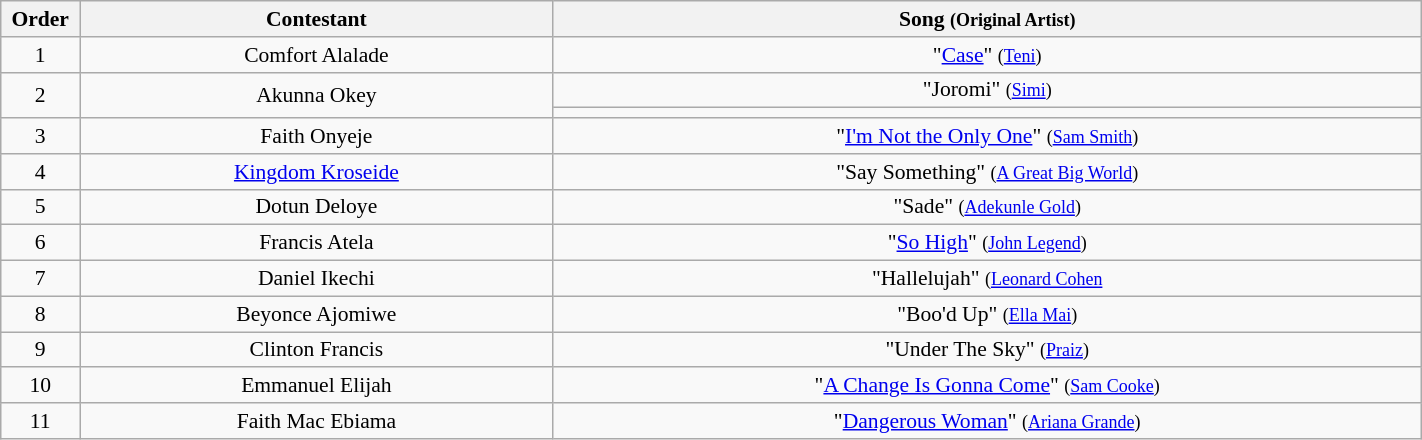<table class="wikitable" style="font-size:90%; width:75%; text-align: center;">
<tr>
<th width="05%">Order</th>
<th width="30%">Contestant</th>
<th width="55%">Song <small>(Original Artist)</small></th>
</tr>
<tr>
<td>1</td>
<td>Comfort Alalade</td>
<td>"<a href='#'>Case</a>" <small>(<a href='#'>Teni</a>)</small></td>
</tr>
<tr>
<td rowspan=2>2</td>
<td rowspan=2>Akunna Okey</td>
<td>"Joromi" <small>(<a href='#'>Simi</a>)</small></td>
</tr>
<tr>
<td></td>
</tr>
<tr>
<td>3</td>
<td>Faith Onyeje</td>
<td>"<a href='#'>I'm Not the Only One</a>" <small>(<a href='#'>Sam Smith</a>)</small></td>
</tr>
<tr>
<td>4</td>
<td><a href='#'>Kingdom Kroseide</a></td>
<td>"Say Something" <small>(<a href='#'>A Great Big World</a>)</small></td>
</tr>
<tr>
<td>5</td>
<td>Dotun Deloye</td>
<td>"Sade" <small>(<a href='#'>Adekunle Gold</a>)</small></td>
</tr>
<tr>
<td>6</td>
<td>Francis Atela</td>
<td>"<a href='#'>So High</a>" <small>(<a href='#'>John Legend</a>)</small></td>
</tr>
<tr>
<td>7</td>
<td>Daniel Ikechi</td>
<td>"Hallelujah" <small>(<a href='#'>Leonard Cohen</a></small></td>
</tr>
<tr>
<td>8</td>
<td>Beyonce Ajomiwe</td>
<td>"Boo'd Up" <small>(<a href='#'>Ella Mai</a>)</small></td>
</tr>
<tr>
<td>9</td>
<td>Clinton Francis</td>
<td>"Under The Sky" <small>(<a href='#'>Praiz</a>)</small></td>
</tr>
<tr>
<td>10</td>
<td>Emmanuel Elijah</td>
<td>"<a href='#'>A Change Is Gonna Come</a>" <small>(<a href='#'>Sam Cooke</a>)</small></td>
</tr>
<tr>
<td>11</td>
<td>Faith Mac Ebiama</td>
<td>"<a href='#'>Dangerous Woman</a>" <small>(<a href='#'>Ariana Grande</a>)</small></td>
</tr>
</table>
